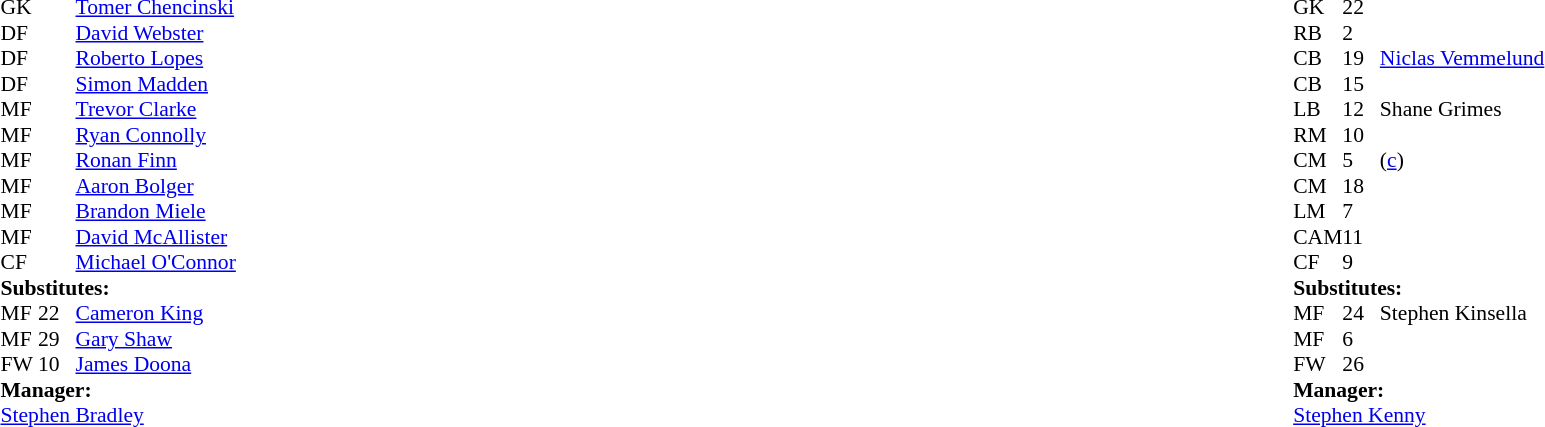<table width="100%">
<tr>
<td valign="top" width="50%"><br><table style="font-size: 90%" cellspacing="0" cellpadding="0">
<tr>
<td colspan="4"></td>
</tr>
<tr>
<th width="25"></th>
<th width="25"></th>
</tr>
<tr>
<td>GK</td>
<td></td>
<td> <a href='#'>Tomer Chencinski</a></td>
</tr>
<tr>
<td>DF</td>
<td></td>
<td> <a href='#'>David Webster</a></td>
</tr>
<tr>
<td>DF</td>
<td></td>
<td> <a href='#'>Roberto Lopes</a></td>
</tr>
<tr>
<td>DF</td>
<td></td>
<td> <a href='#'>Simon Madden</a></td>
</tr>
<tr>
<td>MF</td>
<td></td>
<td> <a href='#'>Trevor Clarke</a></td>
</tr>
<tr>
<td>MF</td>
<td></td>
<td> <a href='#'>Ryan Connolly</a></td>
<td></td>
<td></td>
</tr>
<tr>
<td>MF</td>
<td></td>
<td> <a href='#'>Ronan Finn</a></td>
</tr>
<tr>
<td>MF</td>
<td></td>
<td> <a href='#'>Aaron Bolger</a></td>
</tr>
<tr>
<td>MF</td>
<td></td>
<td> <a href='#'>Brandon Miele</a></td>
</tr>
<tr>
<td>MF</td>
<td></td>
<td> <a href='#'>David McAllister</a></td>
<td></td>
<td></td>
</tr>
<tr>
<td>CF</td>
<td></td>
<td> <a href='#'>Michael O'Connor</a></td>
<td></td>
<td></td>
</tr>
<tr>
<td colspan=4><strong>Substitutes:</strong></td>
</tr>
<tr>
<td>MF</td>
<td>22</td>
<td> <a href='#'>Cameron King</a></td>
<td></td>
<td></td>
</tr>
<tr>
<td>MF</td>
<td>29</td>
<td> <a href='#'>Gary Shaw</a></td>
<td></td>
<td></td>
</tr>
<tr>
<td>FW</td>
<td>10</td>
<td> <a href='#'>James Doona</a></td>
<td></td>
<td></td>
</tr>
<tr>
<td colspan=4><strong>Manager:</strong></td>
</tr>
<tr>
<td colspan="4"> <a href='#'>Stephen Bradley</a></td>
</tr>
</table>
</td>
<td valign="top"></td>
<td valign="top" width="50%"><br><table style="font-size: 90%" cellspacing="0" cellpadding="0" align="center">
<tr>
<td colspan="4"></td>
</tr>
<tr>
<th width="25"></th>
<th width="25"></th>
</tr>
<tr>
<td>GK</td>
<td>22</td>
<td> </td>
</tr>
<tr>
<td>RB</td>
<td>2</td>
<td> </td>
</tr>
<tr>
<td>CB</td>
<td>19</td>
<td> <a href='#'>Niclas Vemmelund</a></td>
</tr>
<tr>
<td>CB</td>
<td>15</td>
<td> </td>
</tr>
<tr>
<td>LB</td>
<td>12</td>
<td> Shane Grimes</td>
</tr>
<tr>
<td>RM</td>
<td>10</td>
<td> </td>
<td></td>
<td></td>
</tr>
<tr>
<td>CM</td>
<td>5</td>
<td>  (<a href='#'>c</a>)</td>
</tr>
<tr>
<td>CM</td>
<td>18</td>
<td> </td>
</tr>
<tr>
<td>LM</td>
<td>7</td>
<td> </td>
</tr>
<tr>
<td>CAM</td>
<td>11</td>
<td> </td>
<td></td>
<td></td>
</tr>
<tr>
<td>CF</td>
<td>9</td>
<td> </td>
<td></td>
<td></td>
</tr>
<tr>
<td colspan=4><strong>Substitutes:</strong></td>
</tr>
<tr>
<td>MF</td>
<td>24</td>
<td> Stephen Kinsella</td>
<td></td>
<td></td>
</tr>
<tr>
<td>MF</td>
<td>6</td>
<td> </td>
<td></td>
<td></td>
</tr>
<tr>
<td>FW</td>
<td>26</td>
<td> </td>
<td></td>
<td></td>
</tr>
<tr>
<td colspan=4><strong>Manager:</strong></td>
</tr>
<tr>
<td colspan="4"> <a href='#'>Stephen Kenny</a></td>
</tr>
</table>
</td>
</tr>
</table>
